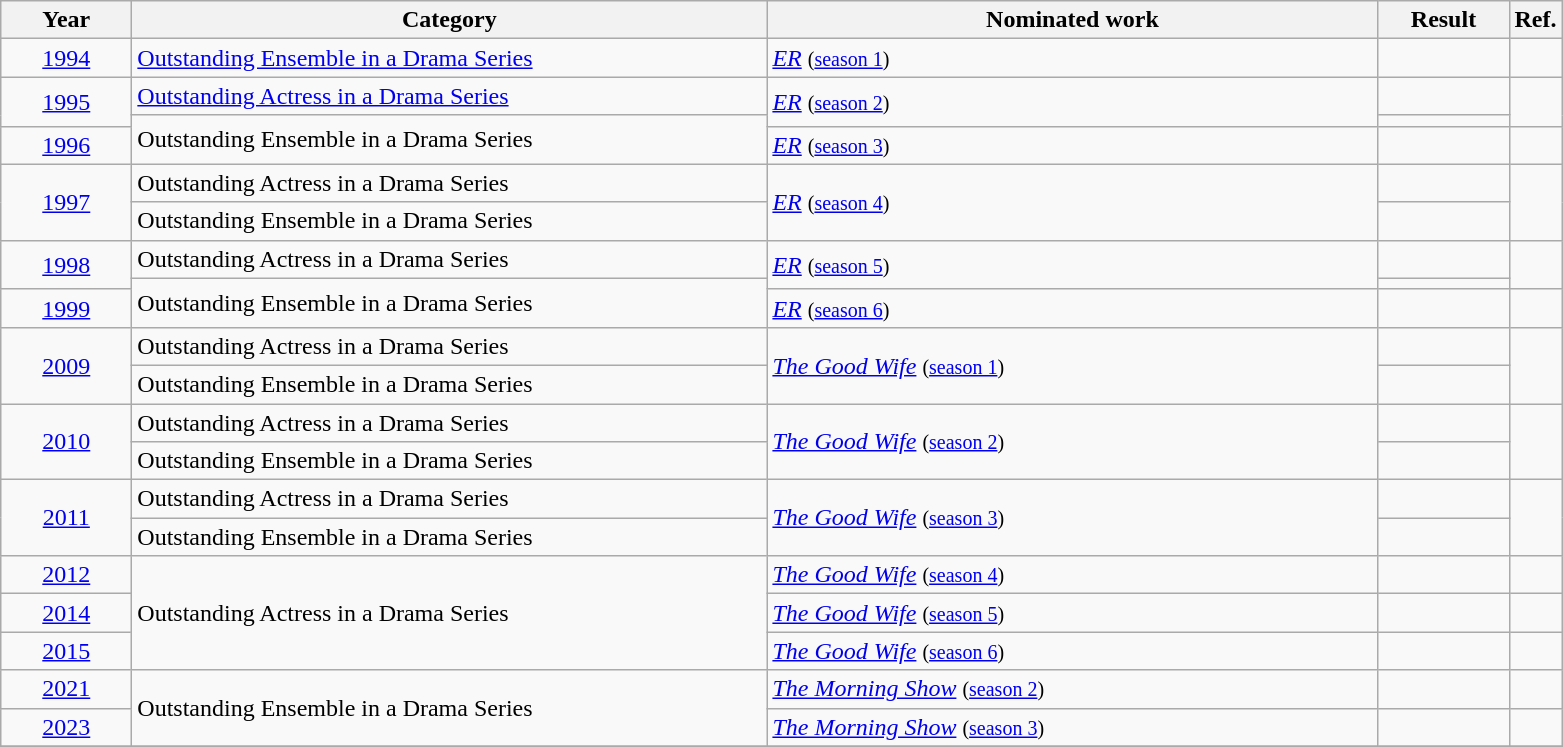<table class=wikitable>
<tr>
<th scope="col" style="width:5em;">Year</th>
<th scope="col" style="width:26em;">Category</th>
<th scope="col" style="width:25em;">Nominated work</th>
<th scope="col" style="width:5em;">Result</th>
<th>Ref.</th>
</tr>
<tr>
<td style="text-align:center;"><a href='#'>1994</a></td>
<td><a href='#'>Outstanding Ensemble in a Drama Series</a></td>
<td><em><a href='#'>ER</a></em> <small> (<a href='#'>season 1</a>) </small></td>
<td></td>
<td></td>
</tr>
<tr>
<td style="text-align:center;", rowspan="2"><a href='#'>1995</a></td>
<td><a href='#'>Outstanding Actress in a Drama Series</a></td>
<td rowspan=2><em><a href='#'>ER</a></em> <small> (<a href='#'>season 2</a>) </small></td>
<td></td>
<td rowspan=2></td>
</tr>
<tr>
<td rowspan="2">Outstanding Ensemble in a Drama Series</td>
<td></td>
</tr>
<tr>
<td style="text-align:center;"><a href='#'>1996</a></td>
<td><em><a href='#'>ER</a></em> <small> (<a href='#'>season 3</a>) </small></td>
<td></td>
<td></td>
</tr>
<tr>
<td style="text-align:center;", rowspan="2"><a href='#'>1997</a></td>
<td>Outstanding Actress in a Drama Series</td>
<td rowspan=2><em><a href='#'>ER</a></em> <small> (<a href='#'>season 4</a>) </small></td>
<td></td>
<td rowspan=2></td>
</tr>
<tr>
<td>Outstanding Ensemble in a Drama Series</td>
<td></td>
</tr>
<tr>
<td style="text-align:center;", rowspan="2"><a href='#'>1998</a></td>
<td>Outstanding Actress in a Drama Series</td>
<td rowspan=2><em><a href='#'>ER</a></em> <small> (<a href='#'>season 5</a>) </small></td>
<td></td>
<td rowspan=2></td>
</tr>
<tr>
<td rowspan="2">Outstanding Ensemble in a Drama Series</td>
<td></td>
</tr>
<tr>
<td style="text-align:center;"><a href='#'>1999</a></td>
<td><em><a href='#'>ER</a></em> <small> (<a href='#'>season 6</a>) </small></td>
<td></td>
<td></td>
</tr>
<tr>
<td style="text-align:center;", rowspan="2"><a href='#'>2009</a></td>
<td>Outstanding Actress in a Drama Series</td>
<td rowspan=2><em><a href='#'>The Good Wife</a></em> <small> (<a href='#'>season 1</a>) </small></td>
<td></td>
<td rowspan=2></td>
</tr>
<tr>
<td>Outstanding Ensemble in a Drama Series</td>
<td></td>
</tr>
<tr>
<td style="text-align:center;", rowspan="2"><a href='#'>2010</a></td>
<td>Outstanding Actress in a Drama Series</td>
<td rowspan=2><em><a href='#'>The Good Wife</a></em> <small> (<a href='#'>season 2</a>) </small></td>
<td></td>
<td rowspan=2></td>
</tr>
<tr>
<td>Outstanding Ensemble in a Drama Series</td>
<td></td>
</tr>
<tr>
<td style="text-align:center;", rowspan="2"><a href='#'>2011</a></td>
<td>Outstanding Actress in a Drama Series</td>
<td rowspan=2><em><a href='#'>The Good Wife</a></em> <small> (<a href='#'>season 3</a>) </small></td>
<td></td>
<td rowspan=2></td>
</tr>
<tr>
<td>Outstanding Ensemble in a Drama Series</td>
<td></td>
</tr>
<tr>
<td style="text-align:center;"><a href='#'>2012</a></td>
<td rowspan="3">Outstanding Actress in a Drama Series</td>
<td><em><a href='#'>The Good Wife</a></em> <small> (<a href='#'>season 4</a>) </small></td>
<td></td>
<td></td>
</tr>
<tr>
<td style="text-align:center;"><a href='#'>2014</a></td>
<td><em><a href='#'>The Good Wife</a></em> <small> (<a href='#'>season 5</a>) </small></td>
<td></td>
<td></td>
</tr>
<tr>
<td style="text-align:center;"><a href='#'>2015</a></td>
<td><em><a href='#'>The Good Wife</a></em> <small> (<a href='#'>season 6</a>) </small></td>
<td></td>
<td></td>
</tr>
<tr>
<td style="text-align:center;"><a href='#'>2021</a></td>
<td rowspan="2">Outstanding Ensemble in a Drama Series</td>
<td><em><a href='#'>The Morning Show</a></em> <small> (<a href='#'>season 2</a>) </small></td>
<td></td>
<td></td>
</tr>
<tr>
<td style="text-align:center;"><a href='#'>2023</a></td>
<td><em><a href='#'>The Morning Show</a></em> <small> (<a href='#'>season 3</a>) </small></td>
<td></td>
<td></td>
</tr>
<tr>
</tr>
</table>
